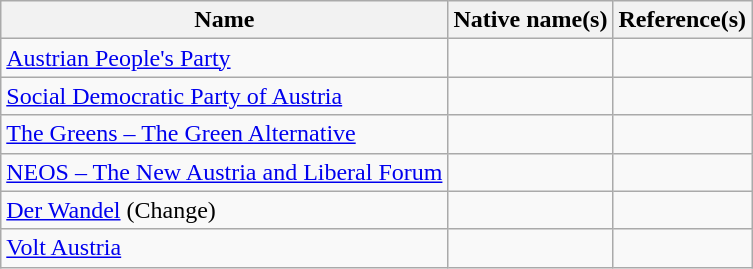<table class="wikitable">
<tr>
<th>Name</th>
<th>Native name(s)</th>
<th>Reference(s)</th>
</tr>
<tr>
<td><a href='#'>Austrian People's Party</a></td>
<td></td>
<td></td>
</tr>
<tr>
<td><a href='#'>Social Democratic Party of Austria</a></td>
<td></td>
<td></td>
</tr>
<tr>
<td><a href='#'>The Greens – The Green Alternative</a></td>
<td></td>
<td></td>
</tr>
<tr>
<td><a href='#'>NEOS – The New Austria and Liberal Forum</a></td>
<td></td>
<td></td>
</tr>
<tr>
<td><a href='#'>Der Wandel</a> (Change)</td>
<td></td>
<td></td>
</tr>
<tr>
<td><a href='#'>Volt Austria</a></td>
<td></td>
<td></td>
</tr>
</table>
